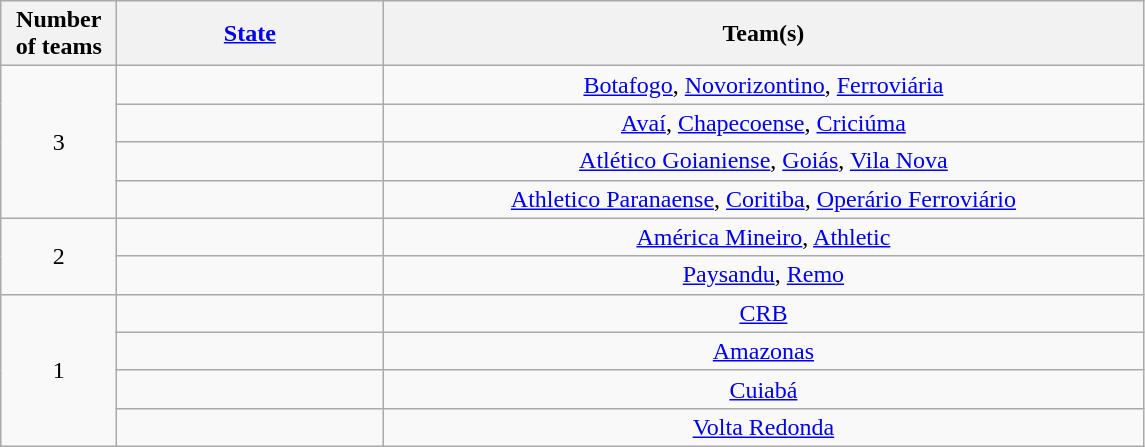<table class="wikitable" style="text-align:center">
<tr>
<th width=70>Number<br>of teams</th>
<th width=170><a href='#'>State</a></th>
<th width=500>Team(s)</th>
</tr>
<tr>
<td rowspan=4>3</td>
<td align=left></td>
<td><a href='#'>Botafogo</a>, <a href='#'>Novorizontino</a>, <a href='#'>Ferroviária</a></td>
</tr>
<tr>
<td align=left></td>
<td><a href='#'>Avaí</a>, <a href='#'>Chapecoense</a>, <a href='#'>Criciúma</a></td>
</tr>
<tr>
<td align=left></td>
<td><a href='#'>Atlético Goianiense</a>, <a href='#'>Goiás</a>, <a href='#'>Vila Nova</a></td>
</tr>
<tr>
<td align=left></td>
<td><a href='#'>Athletico Paranaense</a>, <a href='#'>Coritiba</a>, <a href='#'>Operário Ferroviário</a></td>
</tr>
<tr>
<td rowspan=2>2</td>
<td align=left></td>
<td><a href='#'>América Mineiro</a>, <a href='#'>Athletic</a></td>
</tr>
<tr>
<td align=left></td>
<td><a href='#'>Paysandu</a>, <a href='#'>Remo</a></td>
</tr>
<tr>
<td rowspan=4>1</td>
<td align=left></td>
<td><a href='#'>CRB</a></td>
</tr>
<tr>
<td align=left></td>
<td><a href='#'>Amazonas</a></td>
</tr>
<tr>
<td align=left></td>
<td><a href='#'>Cuiabá</a></td>
</tr>
<tr>
<td align=left></td>
<td><a href='#'>Volta Redonda</a></td>
</tr>
</table>
